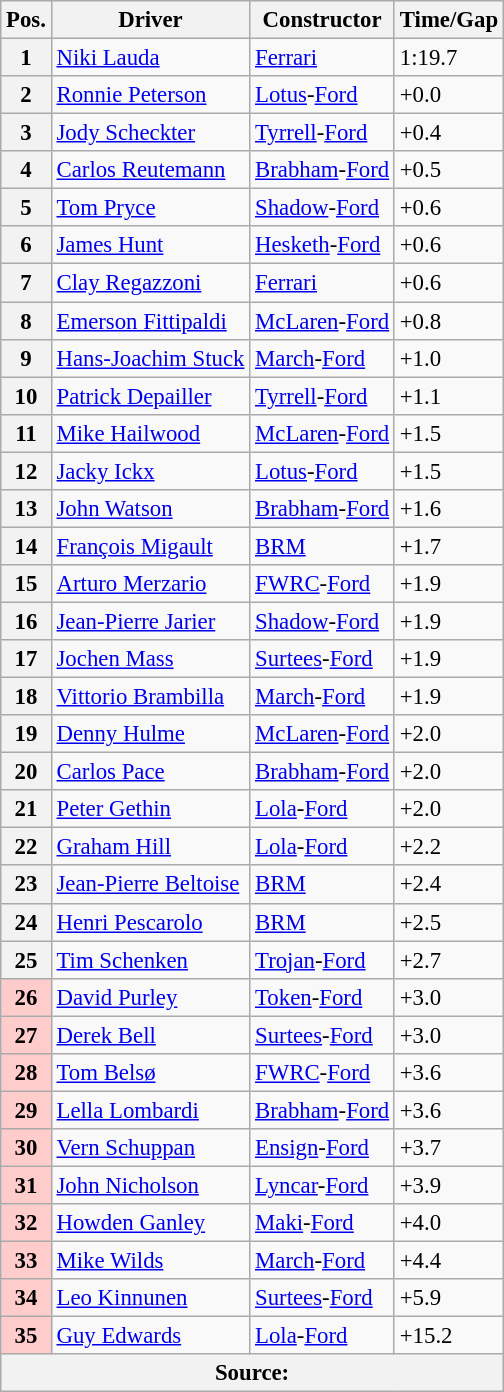<table class="wikitable sortable" style="font-size: 95%">
<tr>
<th>Pos.</th>
<th>Driver</th>
<th>Constructor</th>
<th>Time/Gap</th>
</tr>
<tr>
<th>1</th>
<td> <a href='#'>Niki Lauda</a></td>
<td><a href='#'>Ferrari</a></td>
<td>1:19.7</td>
</tr>
<tr>
<th>2</th>
<td> <a href='#'>Ronnie Peterson</a></td>
<td><a href='#'>Lotus</a>-<a href='#'>Ford</a></td>
<td>+0.0</td>
</tr>
<tr>
<th>3</th>
<td> <a href='#'>Jody Scheckter</a></td>
<td><a href='#'>Tyrrell</a>-<a href='#'>Ford</a></td>
<td>+0.4</td>
</tr>
<tr>
<th>4</th>
<td> <a href='#'>Carlos Reutemann</a></td>
<td><a href='#'>Brabham</a>-<a href='#'>Ford</a></td>
<td>+0.5</td>
</tr>
<tr>
<th>5</th>
<td> <a href='#'>Tom Pryce</a></td>
<td><a href='#'>Shadow</a>-<a href='#'>Ford</a></td>
<td>+0.6</td>
</tr>
<tr>
<th>6</th>
<td> <a href='#'>James Hunt</a></td>
<td><a href='#'>Hesketh</a>-<a href='#'>Ford</a></td>
<td>+0.6</td>
</tr>
<tr>
<th>7</th>
<td> <a href='#'>Clay Regazzoni</a></td>
<td><a href='#'>Ferrari</a></td>
<td>+0.6</td>
</tr>
<tr>
<th>8</th>
<td> <a href='#'>Emerson Fittipaldi</a></td>
<td><a href='#'>McLaren</a>-<a href='#'>Ford</a></td>
<td>+0.8</td>
</tr>
<tr>
<th>9</th>
<td> <a href='#'>Hans-Joachim Stuck</a></td>
<td><a href='#'>March</a>-<a href='#'>Ford</a></td>
<td>+1.0</td>
</tr>
<tr>
<th>10</th>
<td> <a href='#'>Patrick Depailler</a></td>
<td><a href='#'>Tyrrell</a>-<a href='#'>Ford</a></td>
<td>+1.1</td>
</tr>
<tr>
<th>11</th>
<td> <a href='#'>Mike Hailwood</a></td>
<td><a href='#'>McLaren</a>-<a href='#'>Ford</a></td>
<td>+1.5</td>
</tr>
<tr>
<th>12</th>
<td> <a href='#'>Jacky Ickx</a></td>
<td><a href='#'>Lotus</a>-<a href='#'>Ford</a></td>
<td>+1.5</td>
</tr>
<tr>
<th>13</th>
<td> <a href='#'>John Watson</a></td>
<td><a href='#'>Brabham</a>-<a href='#'>Ford</a></td>
<td>+1.6</td>
</tr>
<tr>
<th>14</th>
<td> <a href='#'>François Migault</a></td>
<td><a href='#'>BRM</a></td>
<td>+1.7</td>
</tr>
<tr>
<th>15</th>
<td> <a href='#'>Arturo Merzario</a></td>
<td><a href='#'>FWRC</a>-<a href='#'>Ford</a></td>
<td>+1.9</td>
</tr>
<tr>
<th>16</th>
<td> <a href='#'>Jean-Pierre Jarier</a></td>
<td><a href='#'>Shadow</a>-<a href='#'>Ford</a></td>
<td>+1.9</td>
</tr>
<tr>
<th>17</th>
<td> <a href='#'>Jochen Mass</a></td>
<td><a href='#'>Surtees</a>-<a href='#'>Ford</a></td>
<td>+1.9</td>
</tr>
<tr>
<th>18</th>
<td> <a href='#'>Vittorio Brambilla</a></td>
<td><a href='#'>March</a>-<a href='#'>Ford</a></td>
<td>+1.9</td>
</tr>
<tr>
<th>19</th>
<td> <a href='#'>Denny Hulme</a></td>
<td><a href='#'>McLaren</a>-<a href='#'>Ford</a></td>
<td>+2.0</td>
</tr>
<tr>
<th>20</th>
<td> <a href='#'>Carlos Pace</a></td>
<td><a href='#'>Brabham</a>-<a href='#'>Ford</a></td>
<td>+2.0</td>
</tr>
<tr>
<th>21</th>
<td> <a href='#'>Peter Gethin</a></td>
<td><a href='#'>Lola</a>-<a href='#'>Ford</a></td>
<td>+2.0</td>
</tr>
<tr>
<th>22</th>
<td> <a href='#'>Graham Hill</a></td>
<td><a href='#'>Lola</a>-<a href='#'>Ford</a></td>
<td>+2.2</td>
</tr>
<tr>
<th>23</th>
<td> <a href='#'>Jean-Pierre Beltoise</a></td>
<td><a href='#'>BRM</a></td>
<td>+2.4</td>
</tr>
<tr>
<th>24</th>
<td> <a href='#'>Henri Pescarolo</a></td>
<td><a href='#'>BRM</a></td>
<td>+2.5</td>
</tr>
<tr>
<th>25</th>
<td> <a href='#'>Tim Schenken</a></td>
<td><a href='#'>Trojan</a>-<a href='#'>Ford</a></td>
<td>+2.7</td>
</tr>
<tr>
<th style="background:#ffcccc;">26</th>
<td> <a href='#'>David Purley</a></td>
<td><a href='#'>Token</a>-<a href='#'>Ford</a></td>
<td>+3.0</td>
</tr>
<tr>
<th style="background:#ffcccc;">27</th>
<td> <a href='#'>Derek Bell</a></td>
<td><a href='#'>Surtees</a>-<a href='#'>Ford</a></td>
<td>+3.0</td>
</tr>
<tr>
<th style="background:#ffcccc;">28</th>
<td> <a href='#'>Tom Belsø</a></td>
<td><a href='#'>FWRC</a>-<a href='#'>Ford</a></td>
<td>+3.6</td>
</tr>
<tr>
<th style="background:#ffcccc;">29</th>
<td> <a href='#'>Lella Lombardi</a></td>
<td><a href='#'>Brabham</a>-<a href='#'>Ford</a></td>
<td>+3.6</td>
</tr>
<tr>
<th style="background:#ffcccc;">30</th>
<td> <a href='#'>Vern Schuppan</a></td>
<td><a href='#'>Ensign</a>-<a href='#'>Ford</a></td>
<td>+3.7</td>
</tr>
<tr>
<th style="background:#ffcccc;">31</th>
<td> <a href='#'>John Nicholson</a></td>
<td><a href='#'>Lyncar</a>-<a href='#'>Ford</a></td>
<td>+3.9</td>
</tr>
<tr>
<th style="background:#ffcccc;">32</th>
<td> <a href='#'>Howden Ganley</a></td>
<td><a href='#'>Maki</a>-<a href='#'>Ford</a></td>
<td>+4.0</td>
</tr>
<tr>
<th style="background:#ffcccc;">33</th>
<td> <a href='#'>Mike Wilds</a></td>
<td><a href='#'>March</a>-<a href='#'>Ford</a></td>
<td>+4.4</td>
</tr>
<tr>
<th style="background:#ffcccc;">34</th>
<td> <a href='#'>Leo Kinnunen</a></td>
<td><a href='#'>Surtees</a>-<a href='#'>Ford</a></td>
<td>+5.9</td>
</tr>
<tr>
<th style="background:#ffcccc;">35</th>
<td> <a href='#'>Guy Edwards</a></td>
<td><a href='#'>Lola</a>-<a href='#'>Ford</a></td>
<td>+15.2</td>
</tr>
<tr>
<th colspan=4>Source:</th>
</tr>
</table>
